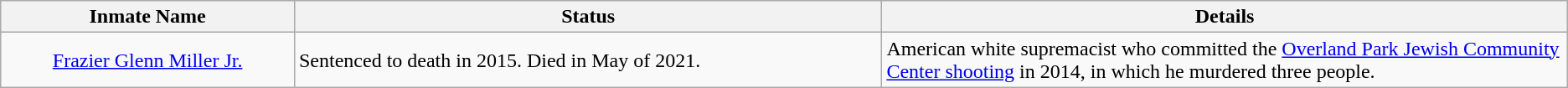<table class="wikitable sortable">
<tr>
<th width=15%>Inmate Name</th>
<th width=30%>Status</th>
<th width=35%>Details</th>
</tr>
<tr>
<td style="text-align:center;"><a href='#'>Frazier Glenn Miller Jr.</a></td>
<td>Sentenced to death in 2015. Died in May of 2021.</td>
<td>American white supremacist who committed the <a href='#'>Overland Park Jewish Community Center shooting</a> in 2014, in which he murdered three people.</td>
</tr>
</table>
